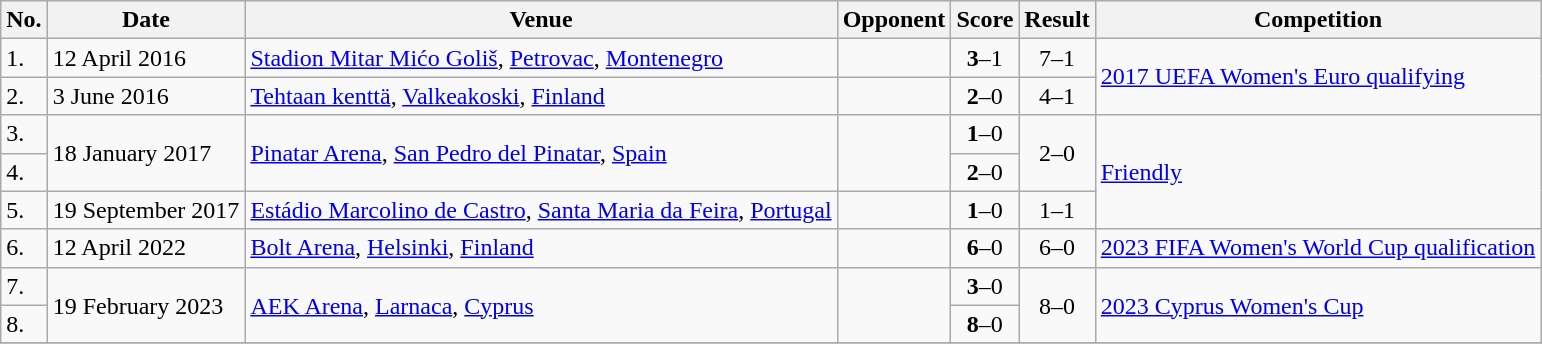<table class="wikitable">
<tr>
<th>No.</th>
<th>Date</th>
<th>Venue</th>
<th>Opponent</th>
<th>Score</th>
<th>Result</th>
<th>Competition</th>
</tr>
<tr>
<td>1.</td>
<td>12 April 2016</td>
<td><a href='#'>Stadion Mitar Mićo Goliš</a>, <a href='#'>Petrovac</a>, <a href='#'>Montenegro</a></td>
<td></td>
<td align=center><strong>3</strong>–1</td>
<td align=center>7–1</td>
<td rowspan="2"><a href='#'>2017 UEFA Women's Euro qualifying</a></td>
</tr>
<tr>
<td>2.</td>
<td>3 June 2016</td>
<td><a href='#'>Tehtaan kenttä</a>, <a href='#'>Valkeakoski</a>, <a href='#'>Finland</a></td>
<td></td>
<td align=center><strong>2</strong>–0</td>
<td align=center>4–1</td>
</tr>
<tr>
<td>3.</td>
<td rowspan="2">18 January 2017</td>
<td rowspan="2"><a href='#'>Pinatar Arena</a>, <a href='#'>San Pedro del Pinatar</a>, <a href='#'>Spain</a></td>
<td rowspan="2"></td>
<td align=center><strong>1</strong>–0</td>
<td rowspan="2" align=center>2–0</td>
<td rowspan="3"><a href='#'>Friendly</a></td>
</tr>
<tr>
<td>4.</td>
<td align=center><strong>2</strong>–0</td>
</tr>
<tr>
<td>5.</td>
<td>19 September 2017</td>
<td><a href='#'>Estádio Marcolino de Castro</a>, <a href='#'>Santa Maria da Feira</a>, <a href='#'>Portugal</a></td>
<td></td>
<td align=center><strong>1</strong>–0</td>
<td align=center>1–1</td>
</tr>
<tr>
<td>6.</td>
<td>12 April 2022</td>
<td><a href='#'>Bolt Arena</a>, <a href='#'>Helsinki</a>, <a href='#'>Finland</a></td>
<td></td>
<td align=center><strong>6</strong>–0</td>
<td align=center>6–0</td>
<td><a href='#'>2023 FIFA Women's World Cup qualification</a></td>
</tr>
<tr>
<td>7.</td>
<td rowspan=2>19 February 2023</td>
<td rowspan=2><a href='#'>AEK Arena</a>, <a href='#'>Larnaca</a>, <a href='#'>Cyprus</a></td>
<td rowspan=2></td>
<td align=center><strong>3</strong>–0</td>
<td rowspan=2 align=center>8–0</td>
<td rowspan=2><a href='#'>2023 Cyprus Women's Cup</a></td>
</tr>
<tr>
<td>8.</td>
<td align=center><strong>8</strong>–0</td>
</tr>
<tr>
</tr>
</table>
